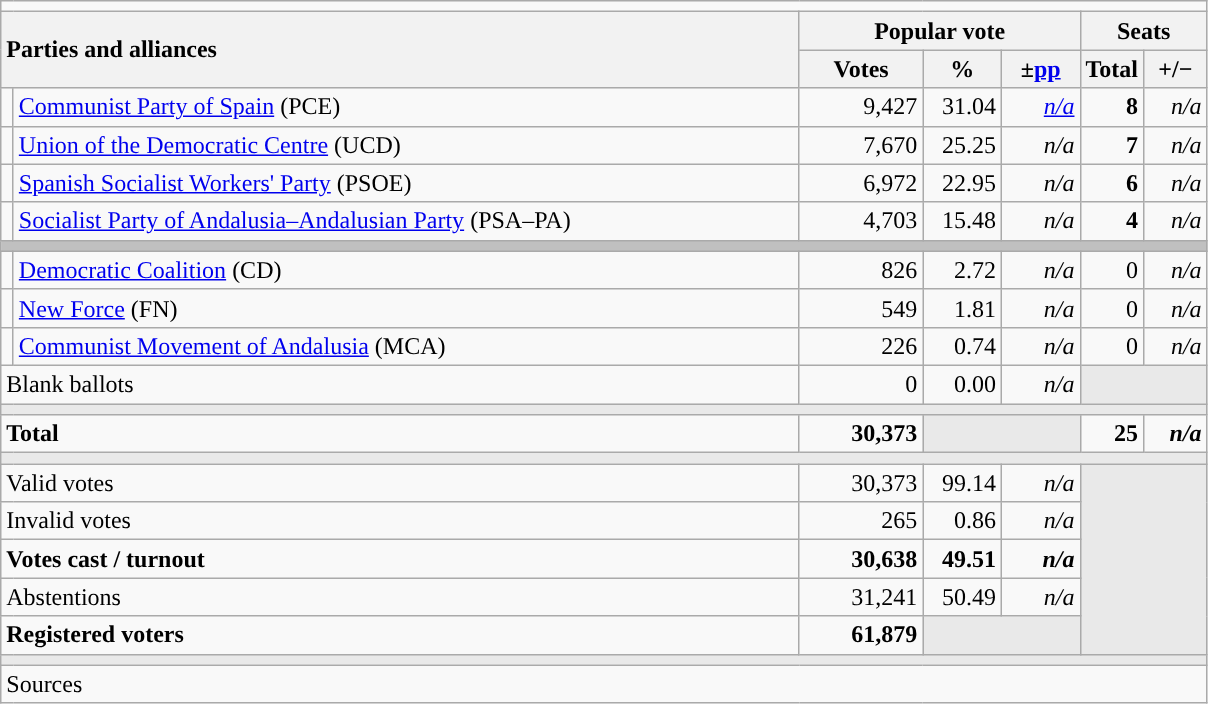<table class="wikitable" style="text-align:right;">
<tr>
<td colspan="7"></td>
</tr>
<tr>
<th style="text-align:left;" rowspan="2" colspan="2" width="525">Parties and alliances</th>
<th colspan="3">Popular vote</th>
<th colspan="2">Seats</th>
</tr>
<tr>
<th width="75">Votes</th>
<th width="45">%</th>
<th width="45">±<a href='#'>pp</a></th>
<th width="35">Total</th>
<th width="35">+/−</th>
</tr>
<tr>
<td width="1" style="color:inherit;background:"></td>
<td align="left"><a href='#'>Communist Party of Spain</a> (PCE)</td>
<td>9,427</td>
<td>31.04</td>
<td><em><a href='#'>n/a</a></em></td>
<td><strong>8</strong></td>
<td><em>n/a</em></td>
</tr>
<tr>
<td style="color:inherit;background:"></td>
<td align="left"><a href='#'>Union of the Democratic Centre</a> (UCD)</td>
<td>7,670</td>
<td>25.25</td>
<td><em>n/a</em></td>
<td><strong>7</strong></td>
<td><em>n/a</em></td>
</tr>
<tr>
<td style="color:inherit;background:"></td>
<td align="left"><a href='#'>Spanish Socialist Workers' Party</a> (PSOE)</td>
<td>6,972</td>
<td>22.95</td>
<td><em>n/a</em></td>
<td><strong>6</strong></td>
<td><em>n/a</em></td>
</tr>
<tr>
<td style="color:inherit;background:"></td>
<td align="left"><a href='#'>Socialist Party of Andalusia–Andalusian Party</a> (PSA–PA)</td>
<td>4,703</td>
<td>15.48</td>
<td><em>n/a</em></td>
<td><strong>4</strong></td>
<td><em>n/a</em></td>
</tr>
<tr>
<td colspan="7" bgcolor="#C0C0C0"></td>
</tr>
<tr>
<td style="color:inherit;background:"></td>
<td align="left"><a href='#'>Democratic Coalition</a> (CD)</td>
<td>826</td>
<td>2.72</td>
<td><em>n/a</em></td>
<td>0</td>
<td><em>n/a</em></td>
</tr>
<tr>
<td style="color:inherit;background:"></td>
<td align="left"><a href='#'>New Force</a> (FN)</td>
<td>549</td>
<td>1.81</td>
<td><em>n/a</em></td>
<td>0</td>
<td><em>n/a</em></td>
</tr>
<tr>
<td style="color:inherit;background:"></td>
<td align="left"><a href='#'>Communist Movement of Andalusia</a> (MCA)</td>
<td>226</td>
<td>0.74</td>
<td><em>n/a</em></td>
<td>0</td>
<td><em>n/a</em></td>
</tr>
<tr>
<td align="left" colspan="2">Blank ballots</td>
<td>0</td>
<td>0.00</td>
<td><em>n/a</em></td>
<td bgcolor="#E9E9E9" colspan="2"></td>
</tr>
<tr>
<td colspan="7" bgcolor="#E9E9E9"></td>
</tr>
<tr style="font-weight:bold;">
<td align="left" colspan="2">Total</td>
<td>30,373</td>
<td bgcolor="#E9E9E9" colspan="2"></td>
<td>25</td>
<td><em>n/a</em></td>
</tr>
<tr>
<td colspan="7" bgcolor="#E9E9E9"></td>
</tr>
<tr>
<td align="left" colspan="2">Valid votes</td>
<td>30,373</td>
<td>99.14</td>
<td><em>n/a</em></td>
<td bgcolor="#E9E9E9" colspan="2" rowspan="5"></td>
</tr>
<tr>
<td align="left" colspan="2">Invalid votes</td>
<td>265</td>
<td>0.86</td>
<td><em>n/a</em></td>
</tr>
<tr style="font-weight:bold;">
<td align="left" colspan="2">Votes cast / turnout</td>
<td>30,638</td>
<td>49.51</td>
<td><em>n/a</em></td>
</tr>
<tr>
<td align="left" colspan="2">Abstentions</td>
<td>31,241</td>
<td>50.49</td>
<td><em>n/a</em></td>
</tr>
<tr style="font-weight:bold;">
<td align="left" colspan="2">Registered voters</td>
<td>61,879</td>
<td bgcolor="#E9E9E9" colspan="2"></td>
</tr>
<tr>
<td colspan="7" bgcolor="#E9E9E9"></td>
</tr>
<tr>
<td align="left" colspan="7">Sources</td>
</tr>
</table>
